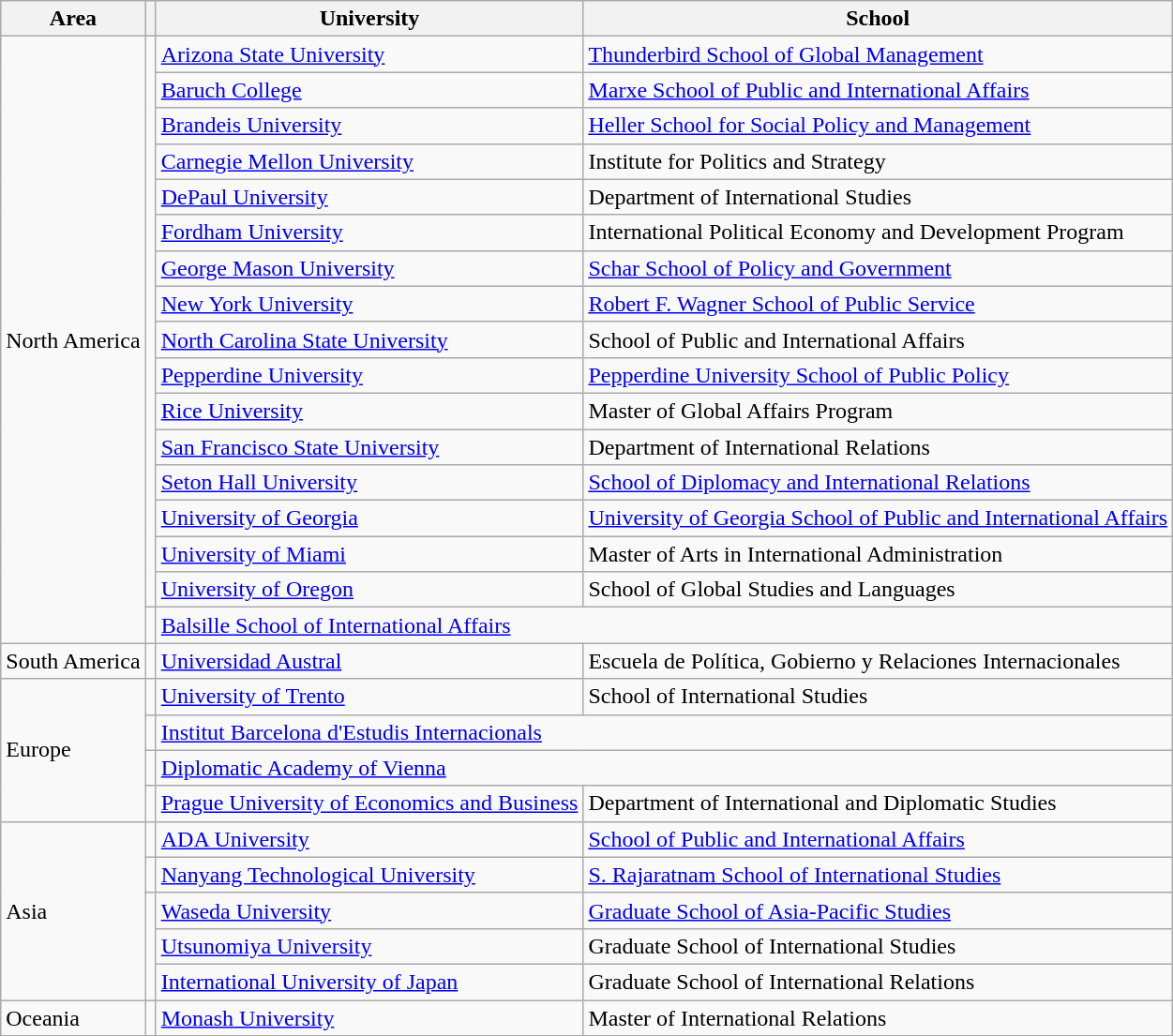<table class="wikitable">
<tr>
<th>Area</th>
<th></th>
<th>University</th>
<th>School</th>
</tr>
<tr>
<td rowspan="17">North America</td>
<td rowspan="16"></td>
<td><a href='#'>Arizona State University</a></td>
<td><a href='#'>Thunderbird School of Global Management</a></td>
</tr>
<tr>
<td><a href='#'>Baruch College</a></td>
<td><a href='#'>Marxe School of Public and International Affairs</a></td>
</tr>
<tr>
<td><a href='#'>Brandeis University</a></td>
<td><a href='#'>Heller School for Social Policy and Management</a></td>
</tr>
<tr>
<td><a href='#'>Carnegie Mellon University</a></td>
<td>Institute for Politics and Strategy</td>
</tr>
<tr>
<td><a href='#'>DePaul University</a></td>
<td>Department of International Studies</td>
</tr>
<tr>
<td><a href='#'>Fordham University</a></td>
<td>International Political Economy and Development Program</td>
</tr>
<tr>
<td><a href='#'>George Mason University</a></td>
<td><a href='#'>Schar School of Policy and Government</a></td>
</tr>
<tr>
<td><a href='#'>New York University</a></td>
<td><a href='#'>Robert F. Wagner School of Public Service</a></td>
</tr>
<tr>
<td><a href='#'>North Carolina State University</a></td>
<td>School of Public and International Affairs</td>
</tr>
<tr>
<td><a href='#'>Pepperdine University</a></td>
<td><a href='#'>Pepperdine University School of Public Policy</a></td>
</tr>
<tr>
<td><a href='#'>Rice University</a></td>
<td>Master of Global Affairs Program</td>
</tr>
<tr>
<td><a href='#'>San Francisco State University</a></td>
<td>Department of International Relations</td>
</tr>
<tr>
<td><a href='#'>Seton Hall University</a></td>
<td><a href='#'>School of Diplomacy and International Relations</a></td>
</tr>
<tr>
<td><a href='#'>University of Georgia</a></td>
<td><a href='#'>University of Georgia School of Public and International Affairs</a></td>
</tr>
<tr>
<td><a href='#'>University of Miami</a></td>
<td>Master of Arts in International Administration</td>
</tr>
<tr>
<td><a href='#'>University of Oregon</a></td>
<td>School of Global Studies and Languages</td>
</tr>
<tr>
<td></td>
<td colspan="2"><a href='#'>Balsille School of International Affairs</a></td>
</tr>
<tr>
<td>South America</td>
<td></td>
<td><a href='#'>Universidad Austral</a></td>
<td>Escuela de Política, Gobierno y Relaciones Internacionales</td>
</tr>
<tr>
<td rowspan="4">Europe</td>
<td></td>
<td><a href='#'>University of Trento</a></td>
<td>School of International Studies</td>
</tr>
<tr>
<td></td>
<td colspan="2"><a href='#'>Institut Barcelona d'Estudis Internacionals</a></td>
</tr>
<tr>
<td></td>
<td colspan="2"><a href='#'>Diplomatic Academy of Vienna</a></td>
</tr>
<tr>
<td></td>
<td><a href='#'>Prague University of Economics and Business</a></td>
<td>Department of International and Diplomatic Studies</td>
</tr>
<tr>
<td rowspan="5">Asia</td>
<td></td>
<td><a href='#'>ADA University</a></td>
<td><a href='#'>School of Public and International Affairs</a></td>
</tr>
<tr>
<td></td>
<td><a href='#'>Nanyang Technological University</a></td>
<td><a href='#'>S. Rajaratnam School of International Studies</a></td>
</tr>
<tr>
<td rowspan="3"></td>
<td><a href='#'>Waseda University</a></td>
<td><a href='#'>Graduate School of Asia-Pacific Studies</a></td>
</tr>
<tr>
<td><a href='#'>Utsunomiya University</a></td>
<td>Graduate School of International Studies</td>
</tr>
<tr>
<td><a href='#'>International University of Japan</a></td>
<td>Graduate School of International Relations</td>
</tr>
<tr>
<td>Oceania</td>
<td></td>
<td><a href='#'>Monash University</a></td>
<td>Master of International Relations</td>
</tr>
</table>
